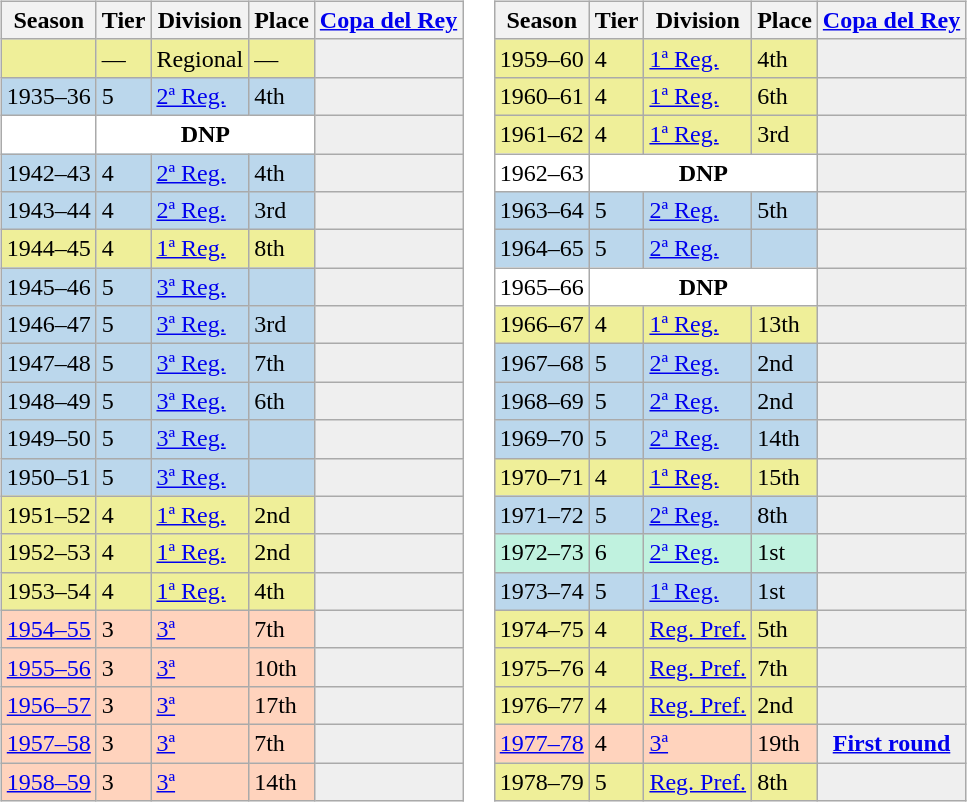<table>
<tr>
<td valign="top" width=0%><br><table class="wikitable">
<tr style="background:#f0f6fa;">
<th>Season</th>
<th>Tier</th>
<th>Division</th>
<th>Place</th>
<th><a href='#'>Copa del Rey</a></th>
</tr>
<tr>
<td style="background:#EFEF99;"></td>
<td style="background:#EFEF99;">—</td>
<td style="background:#EFEF99;">Regional</td>
<td style="background:#EFEF99;">—</td>
<th style="background:#efefef;"></th>
</tr>
<tr>
<td style="background:#BBD7EC;">1935–36</td>
<td style="background:#BBD7EC;">5</td>
<td style="background:#BBD7EC;"><a href='#'>2ª Reg.</a></td>
<td style="background:#BBD7EC;">4th</td>
<th style="background:#efefef;"></th>
</tr>
<tr>
<td style="background:#FFFFFF;"></td>
<th style="background:#FFFFFF;" colspan="3">DNP</th>
<td style="background:#efefef;"></td>
</tr>
<tr>
<td style="background:#BBD7EC;">1942–43</td>
<td style="background:#BBD7EC;">4</td>
<td style="background:#BBD7EC;"><a href='#'>2ª Reg.</a></td>
<td style="background:#BBD7EC;">4th</td>
<th style="background:#efefef;"></th>
</tr>
<tr>
<td style="background:#BBD7EC;">1943–44</td>
<td style="background:#BBD7EC;">4</td>
<td style="background:#BBD7EC;"><a href='#'>2ª Reg.</a></td>
<td style="background:#BBD7EC;">3rd</td>
<th style="background:#efefef;"></th>
</tr>
<tr>
<td style="background:#EFEF99;">1944–45</td>
<td style="background:#EFEF99;">4</td>
<td style="background:#EFEF99;"><a href='#'>1ª Reg.</a></td>
<td style="background:#EFEF99;">8th</td>
<th style="background:#efefef;"></th>
</tr>
<tr>
<td style="background:#BBD7EC;">1945–46</td>
<td style="background:#BBD7EC;">5</td>
<td style="background:#BBD7EC;"><a href='#'>3ª Reg.</a></td>
<td style="background:#BBD7EC;"></td>
<th style="background:#efefef;"></th>
</tr>
<tr>
<td style="background:#BBD7EC;">1946–47</td>
<td style="background:#BBD7EC;">5</td>
<td style="background:#BBD7EC;"><a href='#'>3ª Reg.</a></td>
<td style="background:#BBD7EC;">3rd</td>
<th style="background:#efefef;"></th>
</tr>
<tr>
<td style="background:#BBD7EC;">1947–48</td>
<td style="background:#BBD7EC;">5</td>
<td style="background:#BBD7EC;"><a href='#'>3ª Reg.</a></td>
<td style="background:#BBD7EC;">7th</td>
<th style="background:#efefef;"></th>
</tr>
<tr>
<td style="background:#BBD7EC;">1948–49</td>
<td style="background:#BBD7EC;">5</td>
<td style="background:#BBD7EC;"><a href='#'>3ª Reg.</a></td>
<td style="background:#BBD7EC;">6th</td>
<th style="background:#efefef;"></th>
</tr>
<tr>
<td style="background:#BBD7EC;">1949–50</td>
<td style="background:#BBD7EC;">5</td>
<td style="background:#BBD7EC;"><a href='#'>3ª Reg.</a></td>
<td style="background:#BBD7EC;"></td>
<th style="background:#efefef;"></th>
</tr>
<tr>
<td style="background:#BBD7EC;">1950–51</td>
<td style="background:#BBD7EC;">5</td>
<td style="background:#BBD7EC;"><a href='#'>3ª Reg.</a></td>
<td style="background:#BBD7EC;"></td>
<th style="background:#efefef;"></th>
</tr>
<tr>
<td style="background:#EFEF99;">1951–52</td>
<td style="background:#EFEF99;">4</td>
<td style="background:#EFEF99;"><a href='#'>1ª Reg.</a></td>
<td style="background:#EFEF99;">2nd</td>
<th style="background:#efefef;"></th>
</tr>
<tr>
<td style="background:#EFEF99;">1952–53</td>
<td style="background:#EFEF99;">4</td>
<td style="background:#EFEF99;"><a href='#'>1ª Reg.</a></td>
<td style="background:#EFEF99;">2nd</td>
<th style="background:#efefef;"></th>
</tr>
<tr>
<td style="background:#EFEF99;">1953–54</td>
<td style="background:#EFEF99;">4</td>
<td style="background:#EFEF99;"><a href='#'>1ª Reg.</a></td>
<td style="background:#EFEF99;">4th</td>
<th style="background:#efefef;"></th>
</tr>
<tr>
<td style="background:#FFD3BD;"><a href='#'>1954–55</a></td>
<td style="background:#FFD3BD;">3</td>
<td style="background:#FFD3BD;"><a href='#'>3ª</a></td>
<td style="background:#FFD3BD;">7th</td>
<th style="background:#efefef;"></th>
</tr>
<tr>
<td style="background:#FFD3BD;"><a href='#'>1955–56</a></td>
<td style="background:#FFD3BD;">3</td>
<td style="background:#FFD3BD;"><a href='#'>3ª</a></td>
<td style="background:#FFD3BD;">10th</td>
<th style="background:#efefef;"></th>
</tr>
<tr>
<td style="background:#FFD3BD;"><a href='#'>1956–57</a></td>
<td style="background:#FFD3BD;">3</td>
<td style="background:#FFD3BD;"><a href='#'>3ª</a></td>
<td style="background:#FFD3BD;">17th</td>
<th style="background:#efefef;"></th>
</tr>
<tr>
<td style="background:#FFD3BD;"><a href='#'>1957–58</a></td>
<td style="background:#FFD3BD;">3</td>
<td style="background:#FFD3BD;"><a href='#'>3ª</a></td>
<td style="background:#FFD3BD;">7th</td>
<th style="background:#efefef;"></th>
</tr>
<tr>
<td style="background:#FFD3BD;"><a href='#'>1958–59</a></td>
<td style="background:#FFD3BD;">3</td>
<td style="background:#FFD3BD;"><a href='#'>3ª</a></td>
<td style="background:#FFD3BD;">14th</td>
<th style="background:#efefef;"></th>
</tr>
</table>
</td>
<td valign="top" width=0%><br><table class="wikitable">
<tr style="background:#f0f6fa;">
<th>Season</th>
<th>Tier</th>
<th>Division</th>
<th>Place</th>
<th><a href='#'>Copa del Rey</a></th>
</tr>
<tr>
<td style="background:#EFEF99;">1959–60</td>
<td style="background:#EFEF99;">4</td>
<td style="background:#EFEF99;"><a href='#'>1ª Reg.</a></td>
<td style="background:#EFEF99;">4th</td>
<th style="background:#efefef;"></th>
</tr>
<tr>
<td style="background:#EFEF99;">1960–61</td>
<td style="background:#EFEF99;">4</td>
<td style="background:#EFEF99;"><a href='#'>1ª Reg.</a></td>
<td style="background:#EFEF99;">6th</td>
<th style="background:#efefef;"></th>
</tr>
<tr>
<td style="background:#EFEF99;">1961–62</td>
<td style="background:#EFEF99;">4</td>
<td style="background:#EFEF99;"><a href='#'>1ª Reg.</a></td>
<td style="background:#EFEF99;">3rd</td>
<th style="background:#efefef;"></th>
</tr>
<tr>
<td style="background:#FFFFFF;">1962–63</td>
<th style="background:#FFFFFF;" colspan="3">DNP</th>
<td style="background:#efefef;"></td>
</tr>
<tr>
<td style="background:#BBD7EC;">1963–64</td>
<td style="background:#BBD7EC;">5</td>
<td style="background:#BBD7EC;"><a href='#'>2ª Reg.</a></td>
<td style="background:#BBD7EC;">5th</td>
<th style="background:#efefef;"></th>
</tr>
<tr>
<td style="background:#BBD7EC;">1964–65</td>
<td style="background:#BBD7EC;">5</td>
<td style="background:#BBD7EC;"><a href='#'>2ª Reg.</a></td>
<td style="background:#BBD7EC;"></td>
<th style="background:#efefef;"></th>
</tr>
<tr>
<td style="background:#FFFFFF;">1965–66</td>
<th style="background:#FFFFFF;" colspan="3">DNP</th>
<td style="background:#efefef;"></td>
</tr>
<tr>
<td style="background:#EFEF99;">1966–67</td>
<td style="background:#EFEF99;">4</td>
<td style="background:#EFEF99;"><a href='#'>1ª Reg.</a></td>
<td style="background:#EFEF99;">13th</td>
<th style="background:#efefef;"></th>
</tr>
<tr>
<td style="background:#BBD7EC;">1967–68</td>
<td style="background:#BBD7EC;">5</td>
<td style="background:#BBD7EC;"><a href='#'>2ª Reg.</a></td>
<td style="background:#BBD7EC;">2nd</td>
<th style="background:#efefef;"></th>
</tr>
<tr>
<td style="background:#BBD7EC;">1968–69</td>
<td style="background:#BBD7EC;">5</td>
<td style="background:#BBD7EC;"><a href='#'>2ª Reg.</a></td>
<td style="background:#BBD7EC;">2nd</td>
<th style="background:#efefef;"></th>
</tr>
<tr>
<td style="background:#BBD7EC;">1969–70</td>
<td style="background:#BBD7EC;">5</td>
<td style="background:#BBD7EC;"><a href='#'>2ª Reg.</a></td>
<td style="background:#BBD7EC;">14th</td>
<th style="background:#efefef;"></th>
</tr>
<tr>
<td style="background:#EFEF99;">1970–71</td>
<td style="background:#EFEF99;">4</td>
<td style="background:#EFEF99;"><a href='#'>1ª Reg.</a></td>
<td style="background:#EFEF99;">15th</td>
<th style="background:#efefef;"></th>
</tr>
<tr>
<td style="background:#BBD7EC;">1971–72</td>
<td style="background:#BBD7EC;">5</td>
<td style="background:#BBD7EC;"><a href='#'>2ª Reg.</a></td>
<td style="background:#BBD7EC;">8th</td>
<th style="background:#efefef;"></th>
</tr>
<tr>
<td style="background:#C0F2DF;">1972–73</td>
<td style="background:#C0F2DF;">6</td>
<td style="background:#C0F2DF;"><a href='#'>2ª Reg.</a></td>
<td style="background:#C0F2DF;">1st</td>
<th style="background:#efefef;"></th>
</tr>
<tr>
<td style="background:#BBD7EC;">1973–74</td>
<td style="background:#BBD7EC;">5</td>
<td style="background:#BBD7EC;"><a href='#'>1ª Reg.</a></td>
<td style="background:#BBD7EC;">1st</td>
<th style="background:#efefef;"></th>
</tr>
<tr>
<td style="background:#EFEF99;">1974–75</td>
<td style="background:#EFEF99;">4</td>
<td style="background:#EFEF99;"><a href='#'>Reg. Pref.</a></td>
<td style="background:#EFEF99;">5th</td>
<th style="background:#efefef;"></th>
</tr>
<tr>
<td style="background:#EFEF99;">1975–76</td>
<td style="background:#EFEF99;">4</td>
<td style="background:#EFEF99;"><a href='#'>Reg. Pref.</a></td>
<td style="background:#EFEF99;">7th</td>
<th style="background:#efefef;"></th>
</tr>
<tr>
<td style="background:#EFEF99;">1976–77</td>
<td style="background:#EFEF99;">4</td>
<td style="background:#EFEF99;"><a href='#'>Reg. Pref.</a></td>
<td style="background:#EFEF99;">2nd</td>
<th style="background:#efefef;"></th>
</tr>
<tr>
<td style="background:#FFD3BD;"><a href='#'>1977–78</a></td>
<td style="background:#FFD3BD;">4</td>
<td style="background:#FFD3BD;"><a href='#'>3ª</a></td>
<td style="background:#FFD3BD;">19th</td>
<th style="background:#efefef;"><a href='#'>First round</a></th>
</tr>
<tr>
<td style="background:#EFEF99;">1978–79</td>
<td style="background:#EFEF99;">5</td>
<td style="background:#EFEF99;"><a href='#'>Reg. Pref.</a></td>
<td style="background:#EFEF99;">8th</td>
<th style="background:#efefef;"></th>
</tr>
</table>
</td>
</tr>
</table>
